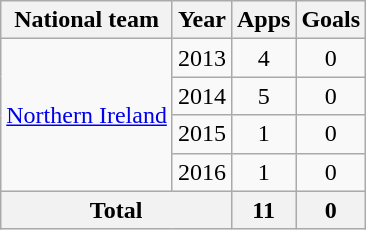<table class="wikitable" style="text-align: center;">
<tr>
<th>National team</th>
<th>Year</th>
<th>Apps</th>
<th>Goals</th>
</tr>
<tr>
<td rowspan="4"><a href='#'>Northern Ireland</a></td>
<td>2013</td>
<td>4</td>
<td>0</td>
</tr>
<tr>
<td>2014</td>
<td>5</td>
<td>0</td>
</tr>
<tr>
<td>2015</td>
<td>1</td>
<td>0</td>
</tr>
<tr>
<td>2016</td>
<td>1</td>
<td>0</td>
</tr>
<tr>
<th colspan="2">Total</th>
<th>11</th>
<th>0</th>
</tr>
</table>
